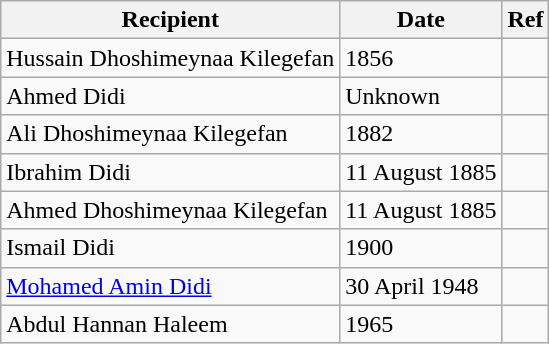<table class="wikitable">
<tr>
<th>Recipient</th>
<th>Date</th>
<th>Ref</th>
</tr>
<tr>
<td>Hussain Dhoshimeynaa Kilegefan</td>
<td>1856</td>
<td></td>
</tr>
<tr>
<td>Ahmed Didi</td>
<td>Unknown</td>
<td></td>
</tr>
<tr>
<td>Ali Dhoshimeynaa Kilegefan</td>
<td>1882</td>
<td></td>
</tr>
<tr>
<td>Ibrahim Didi</td>
<td>11 August 1885</td>
<td></td>
</tr>
<tr>
<td>Ahmed Dhoshimeynaa Kilegefan</td>
<td>11 August 1885</td>
<td></td>
</tr>
<tr>
<td>Ismail Didi</td>
<td>1900</td>
<td></td>
</tr>
<tr>
<td><a href='#'>Mohamed Amin Didi</a></td>
<td>30 April 1948</td>
<td></td>
</tr>
<tr>
<td>Abdul Hannan Haleem</td>
<td>1965</td>
<td></td>
</tr>
</table>
